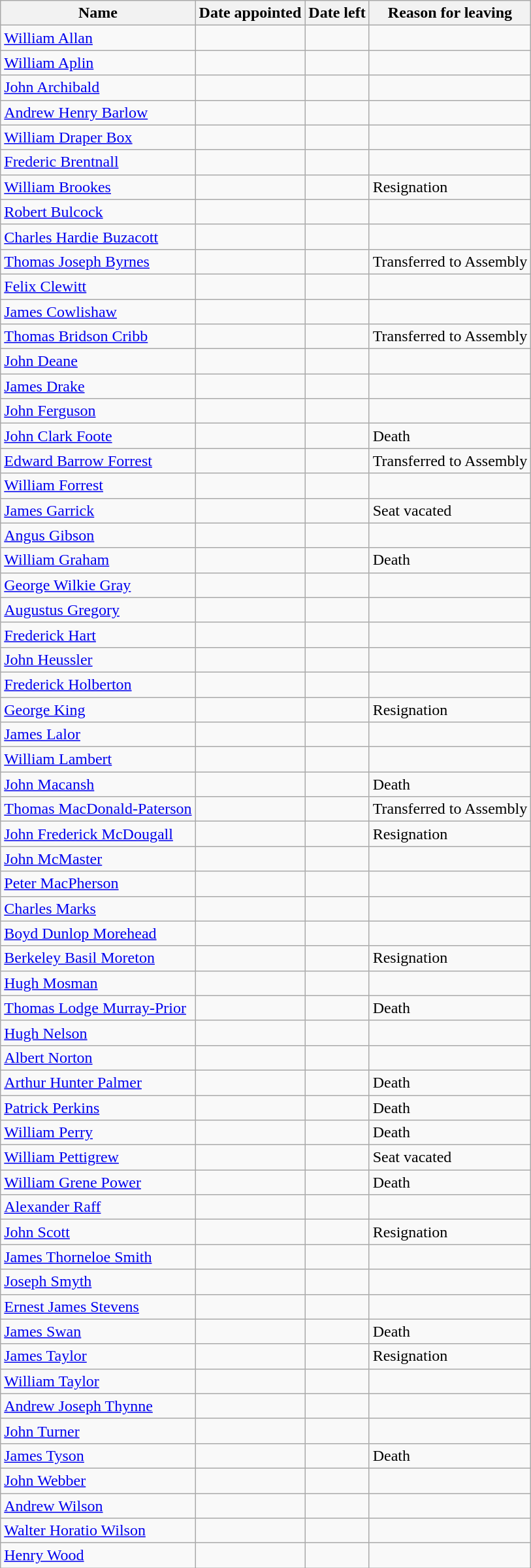<table class="wikitable sortable">
<tr>
<th>Name</th>
<th>Date appointed</th>
<th>Date left</th>
<th>Reason for leaving</th>
</tr>
<tr>
<td><a href='#'>William Allan</a></td>
<td></td>
<td><em></em></td>
<td></td>
</tr>
<tr>
<td><a href='#'>William Aplin</a></td>
<td></td>
<td><em></em></td>
<td></td>
</tr>
<tr>
<td><a href='#'>John Archibald</a></td>
<td></td>
<td><em></em></td>
<td></td>
</tr>
<tr>
<td><a href='#'>Andrew Henry Barlow</a></td>
<td></td>
<td><em></em></td>
<td></td>
</tr>
<tr>
<td><a href='#'>William Draper Box</a></td>
<td></td>
<td><em></em></td>
<td></td>
</tr>
<tr>
<td><a href='#'>Frederic Brentnall</a></td>
<td></td>
<td><em></em></td>
<td></td>
</tr>
<tr>
<td><a href='#'>William Brookes</a></td>
<td></td>
<td></td>
<td>Resignation</td>
</tr>
<tr>
<td><a href='#'>Robert Bulcock</a></td>
<td></td>
<td><em></em></td>
<td></td>
</tr>
<tr>
<td><a href='#'>Charles Hardie Buzacott</a></td>
<td></td>
<td><em></em></td>
<td></td>
</tr>
<tr>
<td><a href='#'>Thomas Joseph Byrnes</a></td>
<td></td>
<td></td>
<td>Transferred to Assembly</td>
</tr>
<tr>
<td><a href='#'>Felix Clewitt</a></td>
<td></td>
<td><em></em></td>
<td></td>
</tr>
<tr>
<td><a href='#'>James Cowlishaw</a></td>
<td></td>
<td><em></em></td>
<td></td>
</tr>
<tr>
<td><a href='#'>Thomas Bridson Cribb</a></td>
<td></td>
<td></td>
<td>Transferred to Assembly</td>
</tr>
<tr>
<td><a href='#'>John Deane</a></td>
<td></td>
<td><em></em></td>
<td></td>
</tr>
<tr>
<td><a href='#'>James Drake</a></td>
<td></td>
<td><em></em></td>
<td></td>
</tr>
<tr>
<td><a href='#'>John Ferguson</a></td>
<td></td>
<td><em></em></td>
<td></td>
</tr>
<tr>
<td><a href='#'>John Clark Foote</a></td>
<td></td>
<td></td>
<td>Death</td>
</tr>
<tr>
<td><a href='#'>Edward Barrow Forrest</a></td>
<td></td>
<td></td>
<td>Transferred to Assembly</td>
</tr>
<tr>
<td><a href='#'>William Forrest</a></td>
<td></td>
<td><em></em></td>
<td></td>
</tr>
<tr>
<td><a href='#'>James Garrick</a></td>
<td></td>
<td></td>
<td>Seat vacated</td>
</tr>
<tr>
<td><a href='#'>Angus Gibson</a></td>
<td></td>
<td><em></em></td>
<td></td>
</tr>
<tr>
<td><a href='#'>William Graham</a></td>
<td></td>
<td></td>
<td>Death</td>
</tr>
<tr>
<td><a href='#'>George Wilkie Gray</a></td>
<td></td>
<td><em></em></td>
<td></td>
</tr>
<tr>
<td><a href='#'>Augustus Gregory</a></td>
<td></td>
<td><em></em></td>
<td></td>
</tr>
<tr>
<td><a href='#'>Frederick Hart</a></td>
<td></td>
<td><em></em></td>
<td></td>
</tr>
<tr>
<td><a href='#'>John Heussler</a></td>
<td></td>
<td><em></em></td>
<td></td>
</tr>
<tr>
<td><a href='#'>Frederick Holberton</a></td>
<td></td>
<td><em></em></td>
<td></td>
</tr>
<tr>
<td><a href='#'>George King</a></td>
<td></td>
<td></td>
<td>Resignation</td>
</tr>
<tr>
<td><a href='#'>James Lalor</a></td>
<td></td>
<td><em></em></td>
<td></td>
</tr>
<tr>
<td><a href='#'>William Lambert</a></td>
<td></td>
<td><em></em></td>
<td></td>
</tr>
<tr>
<td><a href='#'>John Macansh</a></td>
<td></td>
<td></td>
<td>Death</td>
</tr>
<tr>
<td><a href='#'>Thomas MacDonald-Paterson</a></td>
<td></td>
<td></td>
<td>Transferred to Assembly</td>
</tr>
<tr>
<td><a href='#'>John Frederick McDougall</a></td>
<td></td>
<td></td>
<td>Resignation</td>
</tr>
<tr>
<td><a href='#'>John McMaster</a></td>
<td></td>
<td><em></em></td>
<td></td>
</tr>
<tr>
<td><a href='#'>Peter MacPherson</a></td>
<td></td>
<td><em></em></td>
<td></td>
</tr>
<tr>
<td><a href='#'>Charles Marks</a></td>
<td></td>
<td><em></em></td>
<td></td>
</tr>
<tr>
<td><a href='#'>Boyd Dunlop Morehead</a></td>
<td></td>
<td><em></em></td>
<td></td>
</tr>
<tr>
<td><a href='#'>Berkeley Basil Moreton</a></td>
<td></td>
<td></td>
<td>Resignation</td>
</tr>
<tr>
<td><a href='#'>Hugh Mosman</a></td>
<td></td>
<td><em></em></td>
<td></td>
</tr>
<tr>
<td><a href='#'>Thomas Lodge Murray-Prior</a></td>
<td></td>
<td></td>
<td>Death</td>
</tr>
<tr>
<td><a href='#'>Hugh Nelson</a></td>
<td></td>
<td><em></em></td>
<td></td>
</tr>
<tr>
<td><a href='#'>Albert Norton</a></td>
<td></td>
<td><em></em></td>
<td></td>
</tr>
<tr>
<td><a href='#'>Arthur Hunter Palmer</a></td>
<td></td>
<td></td>
<td>Death</td>
</tr>
<tr>
<td><a href='#'>Patrick Perkins</a></td>
<td></td>
<td><em></em></td>
<td>Death</td>
</tr>
<tr>
<td><a href='#'>William Perry</a></td>
<td></td>
<td></td>
<td>Death</td>
</tr>
<tr>
<td><a href='#'>William Pettigrew</a></td>
<td></td>
<td></td>
<td>Seat vacated</td>
</tr>
<tr>
<td><a href='#'>William Grene Power</a></td>
<td></td>
<td><em></em></td>
<td>Death</td>
</tr>
<tr>
<td><a href='#'>Alexander Raff</a></td>
<td></td>
<td><em></em></td>
<td></td>
</tr>
<tr>
<td><a href='#'>John Scott</a></td>
<td></td>
<td></td>
<td>Resignation</td>
</tr>
<tr>
<td><a href='#'>James Thorneloe Smith</a></td>
<td></td>
<td><em></em></td>
<td></td>
</tr>
<tr>
<td><a href='#'>Joseph Smyth</a></td>
<td></td>
<td><em></em></td>
<td></td>
</tr>
<tr>
<td><a href='#'>Ernest James Stevens</a></td>
<td></td>
<td><em></em></td>
<td></td>
</tr>
<tr>
<td><a href='#'>James Swan</a></td>
<td></td>
<td></td>
<td>Death</td>
</tr>
<tr>
<td><a href='#'>James Taylor</a></td>
<td></td>
<td></td>
<td>Resignation</td>
</tr>
<tr>
<td><a href='#'>William Taylor</a></td>
<td></td>
<td><em></em></td>
<td></td>
</tr>
<tr>
<td><a href='#'>Andrew Joseph Thynne</a></td>
<td></td>
<td><em></em></td>
<td></td>
</tr>
<tr>
<td><a href='#'>John Turner</a></td>
<td></td>
<td><em></em></td>
<td></td>
</tr>
<tr>
<td><a href='#'>James Tyson</a></td>
<td></td>
<td></td>
<td>Death</td>
</tr>
<tr>
<td><a href='#'>John Webber</a></td>
<td></td>
<td><em></em></td>
<td></td>
</tr>
<tr>
<td><a href='#'>Andrew Wilson</a></td>
<td></td>
<td><em></em></td>
<td></td>
</tr>
<tr>
<td><a href='#'>Walter Horatio Wilson</a></td>
<td></td>
<td><em></em></td>
<td></td>
</tr>
<tr>
<td><a href='#'>Henry Wood</a></td>
<td></td>
<td><em></em></td>
<td></td>
</tr>
</table>
